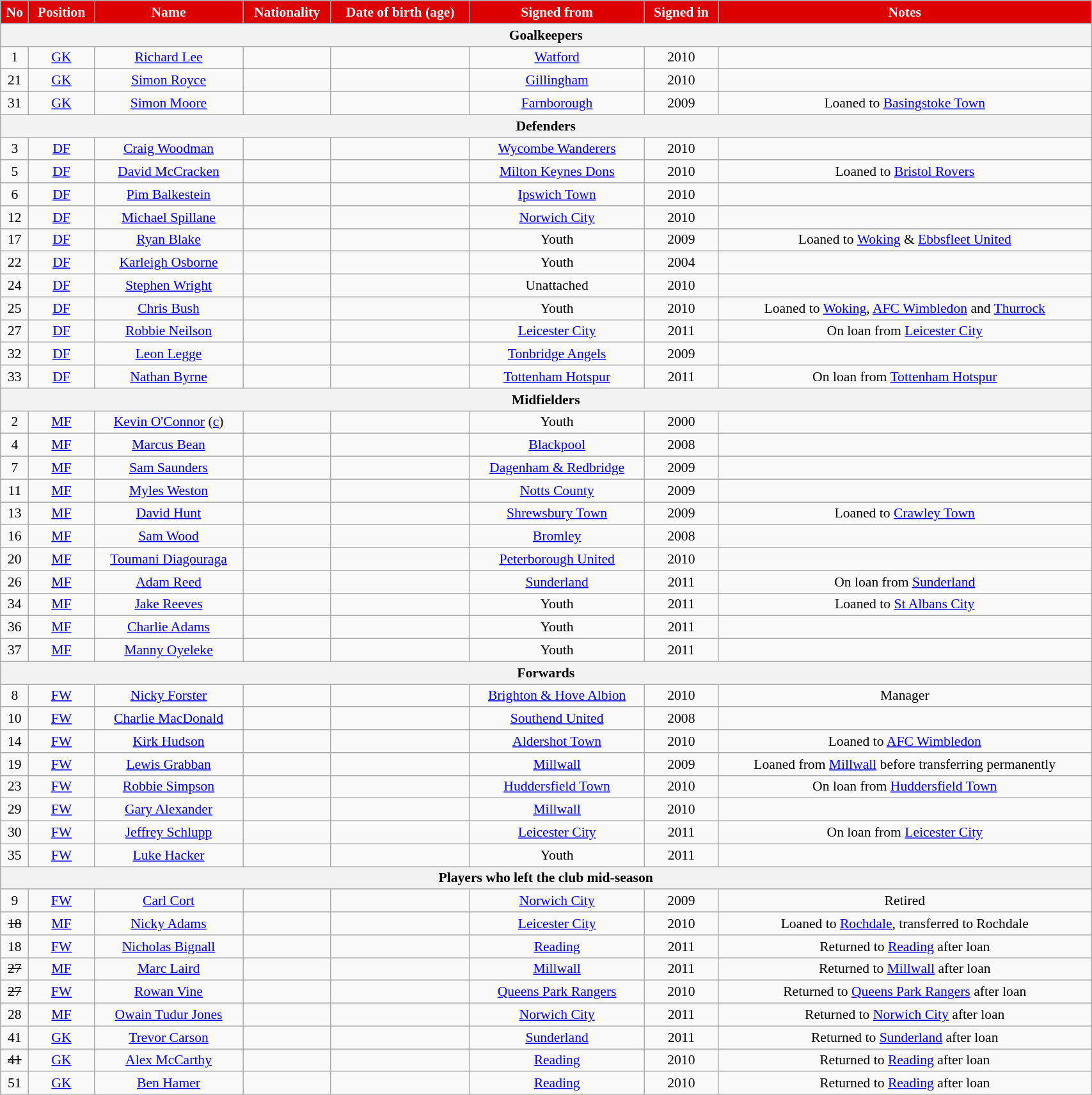<table class="wikitable" style="text-align:center; font-size:90%; width:90%;">
<tr>
<th style="background:#d00; color:white; text-align:center;">No</th>
<th style="background:#d00; color:white; text-align:center;">Position</th>
<th style="background:#d00; color:white; text-align:center;">Name</th>
<th style="background:#d00; color:white; text-align:center;">Nationality</th>
<th style="background:#d00; color:white; text-align:center;">Date of birth (age)</th>
<th style="background:#d00; color:white; text-align:center;">Signed from</th>
<th style="background:#d00; color:white; text-align:center;">Signed in</th>
<th style="background:#d00; color:white; text-align:center;">Notes</th>
</tr>
<tr>
<th colspan="8">Goalkeepers</th>
</tr>
<tr>
<td>1</td>
<td><a href='#'>GK</a></td>
<td><a href='#'>Richard Lee</a></td>
<td></td>
<td></td>
<td><a href='#'>Watford</a></td>
<td>2010</td>
<td></td>
</tr>
<tr>
<td>21</td>
<td><a href='#'>GK</a></td>
<td><a href='#'>Simon Royce</a></td>
<td></td>
<td></td>
<td><a href='#'>Gillingham</a></td>
<td>2010</td>
<td></td>
</tr>
<tr>
<td>31</td>
<td><a href='#'>GK</a></td>
<td><a href='#'>Simon Moore</a></td>
<td></td>
<td></td>
<td><a href='#'>Farnborough</a></td>
<td>2009</td>
<td>Loaned to <a href='#'>Basingstoke Town</a></td>
</tr>
<tr>
<th colspan="8">Defenders</th>
</tr>
<tr>
<td>3</td>
<td><a href='#'>DF</a></td>
<td><a href='#'>Craig Woodman</a></td>
<td></td>
<td></td>
<td><a href='#'>Wycombe Wanderers</a></td>
<td>2010</td>
<td></td>
</tr>
<tr>
<td>5</td>
<td><a href='#'>DF</a></td>
<td><a href='#'>David McCracken</a></td>
<td></td>
<td></td>
<td><a href='#'>Milton Keynes Dons</a></td>
<td>2010</td>
<td>Loaned to <a href='#'>Bristol Rovers</a></td>
</tr>
<tr>
<td>6</td>
<td><a href='#'>DF</a></td>
<td><a href='#'>Pim Balkestein</a></td>
<td></td>
<td></td>
<td><a href='#'>Ipswich Town</a></td>
<td>2010</td>
<td></td>
</tr>
<tr>
<td>12</td>
<td><a href='#'>DF</a></td>
<td><a href='#'>Michael Spillane</a></td>
<td></td>
<td></td>
<td><a href='#'>Norwich City</a></td>
<td>2010</td>
<td></td>
</tr>
<tr>
<td>17</td>
<td><a href='#'>DF</a></td>
<td><a href='#'>Ryan Blake</a></td>
<td></td>
<td></td>
<td>Youth</td>
<td>2009</td>
<td>Loaned to <a href='#'>Woking</a> & <a href='#'>Ebbsfleet United</a></td>
</tr>
<tr>
<td>22</td>
<td><a href='#'>DF</a></td>
<td><a href='#'>Karleigh Osborne</a></td>
<td></td>
<td></td>
<td>Youth</td>
<td>2004</td>
<td></td>
</tr>
<tr>
<td>24</td>
<td><a href='#'>DF</a></td>
<td><a href='#'>Stephen Wright</a></td>
<td></td>
<td></td>
<td>Unattached</td>
<td>2010</td>
<td></td>
</tr>
<tr>
<td>25</td>
<td><a href='#'>DF</a></td>
<td><a href='#'>Chris Bush</a></td>
<td></td>
<td></td>
<td>Youth</td>
<td>2010</td>
<td>Loaned to <a href='#'>Woking</a>, <a href='#'>AFC Wimbledon</a> and <a href='#'>Thurrock</a></td>
</tr>
<tr>
<td>27</td>
<td><a href='#'>DF</a></td>
<td><a href='#'>Robbie Neilson</a></td>
<td></td>
<td></td>
<td><a href='#'>Leicester City</a></td>
<td>2011</td>
<td>On loan from <a href='#'>Leicester City</a></td>
</tr>
<tr>
<td>32</td>
<td><a href='#'>DF</a></td>
<td><a href='#'>Leon Legge</a></td>
<td></td>
<td></td>
<td><a href='#'>Tonbridge Angels</a></td>
<td>2009</td>
<td></td>
</tr>
<tr>
<td>33</td>
<td><a href='#'>DF</a></td>
<td><a href='#'>Nathan Byrne</a></td>
<td></td>
<td></td>
<td><a href='#'>Tottenham Hotspur</a></td>
<td>2011</td>
<td>On loan from <a href='#'>Tottenham Hotspur</a></td>
</tr>
<tr>
<th colspan="8">Midfielders</th>
</tr>
<tr>
<td>2</td>
<td><a href='#'>MF</a></td>
<td><a href='#'>Kevin O'Connor</a> (<a href='#'>c</a>)</td>
<td></td>
<td></td>
<td>Youth</td>
<td>2000</td>
<td></td>
</tr>
<tr>
<td>4</td>
<td><a href='#'>MF</a></td>
<td><a href='#'>Marcus Bean</a></td>
<td></td>
<td></td>
<td><a href='#'>Blackpool</a></td>
<td>2008</td>
<td></td>
</tr>
<tr>
<td>7</td>
<td><a href='#'>MF</a></td>
<td><a href='#'>Sam Saunders</a></td>
<td></td>
<td></td>
<td><a href='#'>Dagenham & Redbridge</a></td>
<td>2009</td>
<td></td>
</tr>
<tr>
<td>11</td>
<td><a href='#'>MF</a></td>
<td><a href='#'>Myles Weston</a></td>
<td></td>
<td></td>
<td><a href='#'>Notts County</a></td>
<td>2009</td>
<td></td>
</tr>
<tr>
<td>13</td>
<td><a href='#'>MF</a></td>
<td><a href='#'>David Hunt</a></td>
<td></td>
<td></td>
<td><a href='#'>Shrewsbury Town</a></td>
<td>2009</td>
<td>Loaned to <a href='#'>Crawley Town</a></td>
</tr>
<tr>
<td>16</td>
<td><a href='#'>MF</a></td>
<td><a href='#'>Sam Wood</a></td>
<td></td>
<td></td>
<td><a href='#'>Bromley</a></td>
<td>2008</td>
<td></td>
</tr>
<tr>
<td>20</td>
<td><a href='#'>MF</a></td>
<td><a href='#'>Toumani Diagouraga</a></td>
<td></td>
<td></td>
<td><a href='#'>Peterborough United</a></td>
<td>2010</td>
<td></td>
</tr>
<tr>
<td>26</td>
<td><a href='#'>MF</a></td>
<td><a href='#'>Adam Reed</a></td>
<td></td>
<td></td>
<td><a href='#'>Sunderland</a></td>
<td>2011</td>
<td>On loan from <a href='#'>Sunderland</a></td>
</tr>
<tr>
<td>34</td>
<td><a href='#'>MF</a></td>
<td><a href='#'>Jake Reeves</a></td>
<td></td>
<td></td>
<td>Youth</td>
<td>2011</td>
<td>Loaned to <a href='#'>St Albans City</a></td>
</tr>
<tr>
<td>36</td>
<td><a href='#'>MF</a></td>
<td><a href='#'>Charlie Adams</a></td>
<td></td>
<td></td>
<td>Youth</td>
<td>2011</td>
<td></td>
</tr>
<tr>
<td>37</td>
<td><a href='#'>MF</a></td>
<td><a href='#'>Manny Oyeleke</a></td>
<td></td>
<td></td>
<td>Youth</td>
<td>2011</td>
<td></td>
</tr>
<tr>
<th colspan="8">Forwards</th>
</tr>
<tr>
<td>8</td>
<td><a href='#'>FW</a></td>
<td><a href='#'>Nicky Forster</a></td>
<td></td>
<td></td>
<td><a href='#'>Brighton & Hove Albion</a></td>
<td>2010</td>
<td>Manager</td>
</tr>
<tr>
<td>10</td>
<td><a href='#'>FW</a></td>
<td><a href='#'>Charlie MacDonald</a></td>
<td></td>
<td></td>
<td><a href='#'>Southend United</a></td>
<td>2008</td>
<td></td>
</tr>
<tr>
<td>14</td>
<td><a href='#'>FW</a></td>
<td><a href='#'>Kirk Hudson</a></td>
<td></td>
<td></td>
<td><a href='#'>Aldershot Town</a></td>
<td>2010</td>
<td>Loaned to <a href='#'>AFC Wimbledon</a></td>
</tr>
<tr>
<td>19</td>
<td><a href='#'>FW</a></td>
<td><a href='#'>Lewis Grabban</a></td>
<td></td>
<td></td>
<td><a href='#'>Millwall</a></td>
<td>2009</td>
<td>Loaned from <a href='#'>Millwall</a> before transferring permanently</td>
</tr>
<tr>
<td>23</td>
<td><a href='#'>FW</a></td>
<td><a href='#'>Robbie Simpson</a></td>
<td></td>
<td></td>
<td><a href='#'>Huddersfield Town</a></td>
<td>2010</td>
<td>On loan from <a href='#'>Huddersfield Town</a></td>
</tr>
<tr>
<td>29</td>
<td><a href='#'>FW</a></td>
<td><a href='#'>Gary Alexander</a></td>
<td></td>
<td></td>
<td><a href='#'>Millwall</a></td>
<td>2010</td>
<td></td>
</tr>
<tr>
<td>30</td>
<td><a href='#'>FW</a></td>
<td><a href='#'>Jeffrey Schlupp</a></td>
<td></td>
<td></td>
<td><a href='#'>Leicester City</a></td>
<td>2011</td>
<td>On loan from <a href='#'>Leicester City</a></td>
</tr>
<tr>
<td>35</td>
<td><a href='#'>FW</a></td>
<td><a href='#'>Luke Hacker</a></td>
<td></td>
<td></td>
<td>Youth</td>
<td>2011</td>
<td></td>
</tr>
<tr>
<th colspan="8">Players who left the club mid-season</th>
</tr>
<tr>
<td>9</td>
<td><a href='#'>FW</a></td>
<td><a href='#'>Carl Cort</a></td>
<td></td>
<td></td>
<td><a href='#'>Norwich City</a></td>
<td>2009</td>
<td>Retired</td>
</tr>
<tr>
<td><s>18</s></td>
<td><a href='#'>MF</a></td>
<td><a href='#'>Nicky Adams</a></td>
<td></td>
<td></td>
<td><a href='#'>Leicester City</a></td>
<td>2010</td>
<td>Loaned to <a href='#'>Rochdale</a>, transferred to Rochdale</td>
</tr>
<tr>
<td>18</td>
<td><a href='#'>FW</a></td>
<td><a href='#'>Nicholas Bignall</a></td>
<td></td>
<td></td>
<td><a href='#'>Reading</a></td>
<td>2011</td>
<td>Returned to <a href='#'>Reading</a> after loan</td>
</tr>
<tr>
<td><s>27</s></td>
<td><a href='#'>MF</a></td>
<td><a href='#'>Marc Laird</a></td>
<td></td>
<td></td>
<td><a href='#'>Millwall</a></td>
<td>2011</td>
<td>Returned to <a href='#'>Millwall</a> after loan</td>
</tr>
<tr>
<td><s>27</s></td>
<td><a href='#'>FW</a></td>
<td><a href='#'>Rowan Vine</a></td>
<td></td>
<td></td>
<td><a href='#'>Queens Park Rangers</a></td>
<td>2010</td>
<td>Returned to <a href='#'>Queens Park Rangers</a> after loan</td>
</tr>
<tr>
<td>28</td>
<td><a href='#'>MF</a></td>
<td><a href='#'>Owain Tudur Jones</a></td>
<td></td>
<td></td>
<td><a href='#'>Norwich City</a></td>
<td>2011</td>
<td>Returned to <a href='#'>Norwich City</a> after loan</td>
</tr>
<tr>
<td>41</td>
<td><a href='#'>GK</a></td>
<td><a href='#'>Trevor Carson</a></td>
<td></td>
<td></td>
<td><a href='#'>Sunderland</a></td>
<td>2011</td>
<td>Returned to <a href='#'>Sunderland</a> after loan</td>
</tr>
<tr>
<td><s>41</s></td>
<td><a href='#'>GK</a></td>
<td><a href='#'>Alex McCarthy</a></td>
<td></td>
<td></td>
<td><a href='#'>Reading</a></td>
<td>2010</td>
<td>Returned to <a href='#'>Reading</a> after loan</td>
</tr>
<tr>
<td>51</td>
<td><a href='#'>GK</a></td>
<td><a href='#'>Ben Hamer</a></td>
<td></td>
<td></td>
<td><a href='#'>Reading</a></td>
<td>2010</td>
<td>Returned to <a href='#'>Reading</a> after loan</td>
</tr>
</table>
